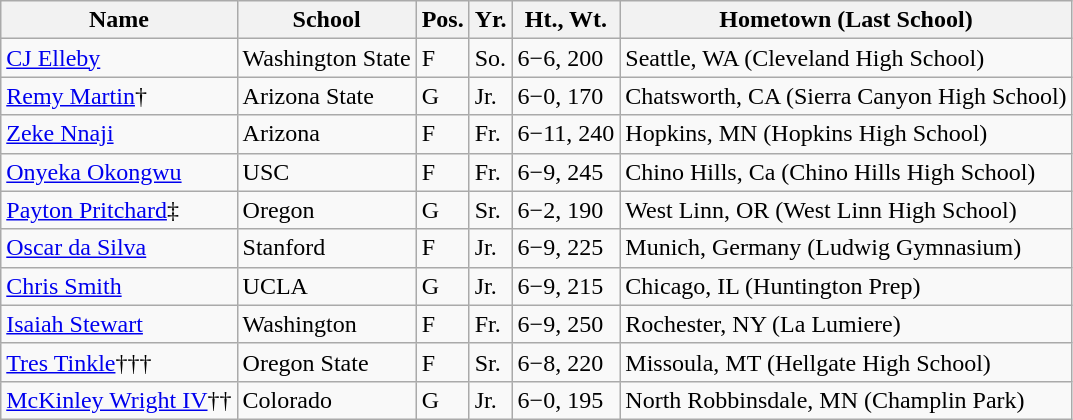<table class="wikitable">
<tr>
<th>Name</th>
<th>School</th>
<th>Pos.</th>
<th>Yr.</th>
<th>Ht., Wt.</th>
<th>Hometown (Last School)</th>
</tr>
<tr>
<td><a href='#'>CJ Elleby</a></td>
<td>Washington State</td>
<td>F</td>
<td>So.</td>
<td>6−6, 200</td>
<td>Seattle, WA (Cleveland High School)</td>
</tr>
<tr>
<td><a href='#'>Remy Martin</a>†</td>
<td>Arizona State</td>
<td>G</td>
<td>Jr.</td>
<td>6−0, 170</td>
<td>Chatsworth, CA (Sierra Canyon High School)</td>
</tr>
<tr>
<td><a href='#'>Zeke Nnaji</a></td>
<td>Arizona</td>
<td>F</td>
<td>Fr.</td>
<td>6−11, 240</td>
<td>Hopkins, MN (Hopkins High School)</td>
</tr>
<tr>
<td><a href='#'>Onyeka Okongwu</a></td>
<td>USC</td>
<td>F</td>
<td>Fr.</td>
<td>6−9, 245</td>
<td>Chino Hills, Ca (Chino Hills High School)</td>
</tr>
<tr>
<td><a href='#'>Payton Pritchard</a>‡</td>
<td>Oregon</td>
<td>G</td>
<td>Sr.</td>
<td>6−2, 190</td>
<td>West Linn, OR (West Linn High School)</td>
</tr>
<tr>
<td><a href='#'>Oscar da Silva</a></td>
<td>Stanford</td>
<td>F</td>
<td>Jr.</td>
<td>6−9, 225</td>
<td>Munich, Germany (Ludwig Gymnasium)</td>
</tr>
<tr>
<td><a href='#'>Chris Smith</a></td>
<td>UCLA</td>
<td>G</td>
<td>Jr.</td>
<td>6−9, 215</td>
<td>Chicago, IL (Huntington Prep)</td>
</tr>
<tr>
<td><a href='#'>Isaiah Stewart</a></td>
<td>Washington</td>
<td>F</td>
<td>Fr.</td>
<td>6−9, 250</td>
<td>Rochester, NY (La Lumiere)</td>
</tr>
<tr>
<td><a href='#'>Tres Tinkle</a>†††</td>
<td>Oregon State</td>
<td>F</td>
<td>Sr.</td>
<td>6−8, 220</td>
<td>Missoula, MT (Hellgate High School)</td>
</tr>
<tr>
<td><a href='#'>McKinley Wright IV</a>††</td>
<td>Colorado</td>
<td>G</td>
<td>Jr.</td>
<td>6−0, 195</td>
<td>North Robbinsdale, MN (Champlin Park)</td>
</tr>
</table>
